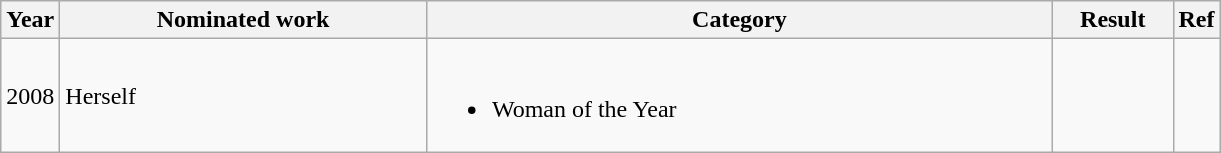<table class="wikitable">
<tr>
<th style="width:10px;">Year</th>
<th style="width:237px;">Nominated work</th>
<th style="width:410px;">Category</th>
<th style="width:73px;">Result</th>
<th>Ref</th>
</tr>
<tr>
<td>2008</td>
<td>Herself</td>
<td><br><ul><li>Woman of the Year</li></ul></td>
<td></td>
<td align=center></td>
</tr>
</table>
